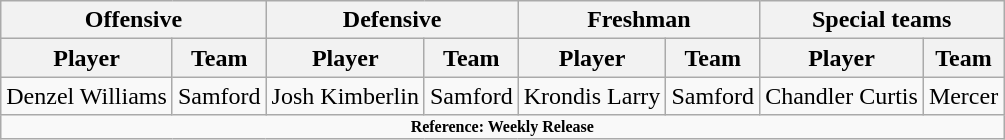<table class="wikitable" border="1">
<tr>
<th colspan="2">Offensive</th>
<th colspan="2">Defensive</th>
<th colspan="2">Freshman</th>
<th colspan="2">Special teams</th>
</tr>
<tr>
<th>Player</th>
<th>Team</th>
<th>Player</th>
<th>Team</th>
<th>Player</th>
<th>Team</th>
<th>Player</th>
<th>Team</th>
</tr>
<tr>
<td>Denzel Williams</td>
<td>Samford</td>
<td>Josh Kimberlin</td>
<td>Samford</td>
<td>Krondis Larry</td>
<td>Samford</td>
<td>Chandler Curtis</td>
<td>Mercer</td>
</tr>
<tr>
<td colspan="8" style="font-size: 8pt" align="center"><strong>Reference: Weekly Release</strong></td>
</tr>
</table>
